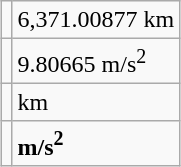<table class="wikitable" style="float: right; margin-right:15px;">
<tr>
<td></td>
<td>6,371.00877 km</td>
</tr>
<tr>
<td></td>
<td>9.80665 m/s<sup>2</sup></td>
</tr>
<tr>
<td></td>
<td> km</td>
</tr>
<tr>
<td><strong></strong></td>
<td><strong> m/s<sup>2</sup></strong></td>
</tr>
</table>
